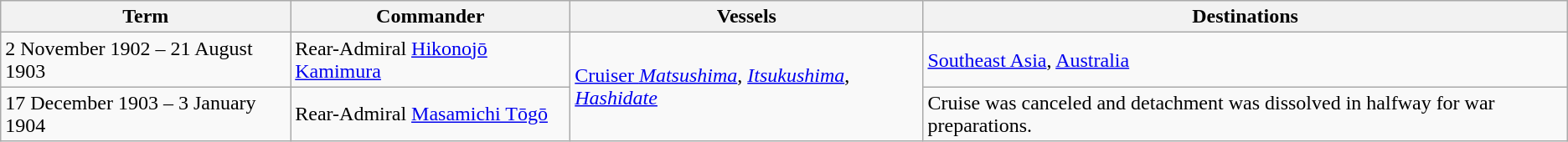<table class="wikitable">
<tr>
<th>Term</th>
<th>Commander</th>
<th>Vessels</th>
<th>Destinations</th>
</tr>
<tr>
<td>2 November 1902 – 21 August 1903</td>
<td>Rear-Admiral <a href='#'>Hikonojō Kamimura</a></td>
<td rowspan=2><a href='#'>Cruiser <em>Matsushima</em></a>, <a href='#'><em>Itsukushima</em></a>, <a href='#'><em>Hashidate</em></a></td>
<td><a href='#'>Southeast Asia</a>, <a href='#'>Australia</a></td>
</tr>
<tr>
<td>17 December 1903 – 3 January 1904</td>
<td>Rear-Admiral <a href='#'>Masamichi Tōgō</a></td>
<td>Cruise was canceled and detachment was dissolved in halfway for war preparations.</td>
</tr>
</table>
